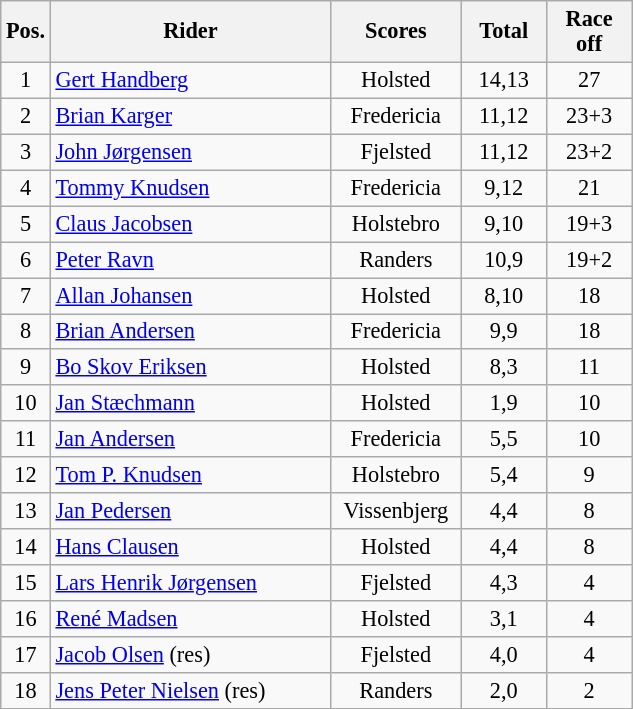<table class=wikitable style="font-size:93%;">
<tr>
<th width=25px>Pos.</th>
<th width=180px>Rider</th>
<th width=80px>Scores</th>
<th width=50px>Total</th>
<th width=50px>Race off</th>
</tr>
<tr align=center>
<td>1</td>
<td align=left><a href='#'>Gert Handberg</a></td>
<td>Holsted</td>
<td>14,13</td>
<td>27</td>
</tr>
<tr align=center>
<td>2</td>
<td align=left><a href='#'>Brian Karger</a></td>
<td>Fredericia</td>
<td>11,12</td>
<td>23+3</td>
</tr>
<tr align=center>
<td>3</td>
<td align=left><a href='#'>John Jørgensen</a></td>
<td>Fjelsted</td>
<td>11,12</td>
<td>23+2</td>
</tr>
<tr align=center>
<td>4</td>
<td align=left><a href='#'>Tommy Knudsen</a></td>
<td>Fredericia</td>
<td>9,12</td>
<td>21</td>
</tr>
<tr align=center>
<td>5</td>
<td align=left><a href='#'>Claus Jacobsen</a></td>
<td>Holstebro</td>
<td>9,10</td>
<td>19+3</td>
</tr>
<tr align=center>
<td>6</td>
<td align=left><a href='#'>Peter Ravn</a></td>
<td>Randers</td>
<td>10,9</td>
<td>19+2</td>
</tr>
<tr align=center>
<td>7</td>
<td align=left><a href='#'>Allan Johansen</a></td>
<td>Holsted</td>
<td>8,10</td>
<td>18</td>
</tr>
<tr align=center>
<td>8</td>
<td align=left><a href='#'>Brian Andersen</a></td>
<td>Fredericia</td>
<td>9,9</td>
<td>18</td>
</tr>
<tr align=center>
<td>9</td>
<td align=left><a href='#'>Bo Skov Eriksen</a></td>
<td>Holsted</td>
<td>8,3</td>
<td>11</td>
</tr>
<tr align=center>
<td>10</td>
<td align=left><a href='#'>Jan Stæchmann</a></td>
<td>Holsted</td>
<td>1,9</td>
<td>10</td>
</tr>
<tr align=center>
<td>11</td>
<td align=left><a href='#'>Jan Andersen</a></td>
<td>Fredericia</td>
<td>5,5</td>
<td>10</td>
</tr>
<tr align=center>
<td>12</td>
<td align=left><a href='#'>Tom P. Knudsen</a></td>
<td>Holstebro</td>
<td>5,4</td>
<td>9</td>
</tr>
<tr align=center>
<td>13</td>
<td align=left><a href='#'>Jan Pedersen</a></td>
<td>Vissenbjerg</td>
<td>4,4</td>
<td>8</td>
</tr>
<tr align=center>
<td>14</td>
<td align=left><a href='#'>Hans Clausen</a></td>
<td>Holsted</td>
<td>4,4</td>
<td>8</td>
</tr>
<tr align=center>
<td>15</td>
<td align=left><a href='#'>Lars Henrik Jørgensen</a></td>
<td>Fjelsted</td>
<td>4,3</td>
<td>4</td>
</tr>
<tr align=center>
<td>16</td>
<td align=left><a href='#'>René Madsen</a></td>
<td>Holsted</td>
<td>3,1</td>
<td>4</td>
</tr>
<tr align=center>
<td>17</td>
<td align=left><a href='#'>Jacob Olsen</a> (res)</td>
<td>Fjelsted</td>
<td>4,0</td>
<td>4</td>
</tr>
<tr align=center>
<td>18</td>
<td align=left><a href='#'>Jens Peter Nielsen</a>	(res)</td>
<td>Randers</td>
<td>2,0</td>
<td>2</td>
</tr>
</table>
